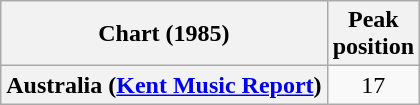<table class="wikitable sortable plainrowheaders" style="text-align:center">
<tr>
<th>Chart (1985)</th>
<th>Peak<br>position</th>
</tr>
<tr>
<th scope="row">Australia (<a href='#'>Kent Music Report</a>)</th>
<td>17</td>
</tr>
</table>
